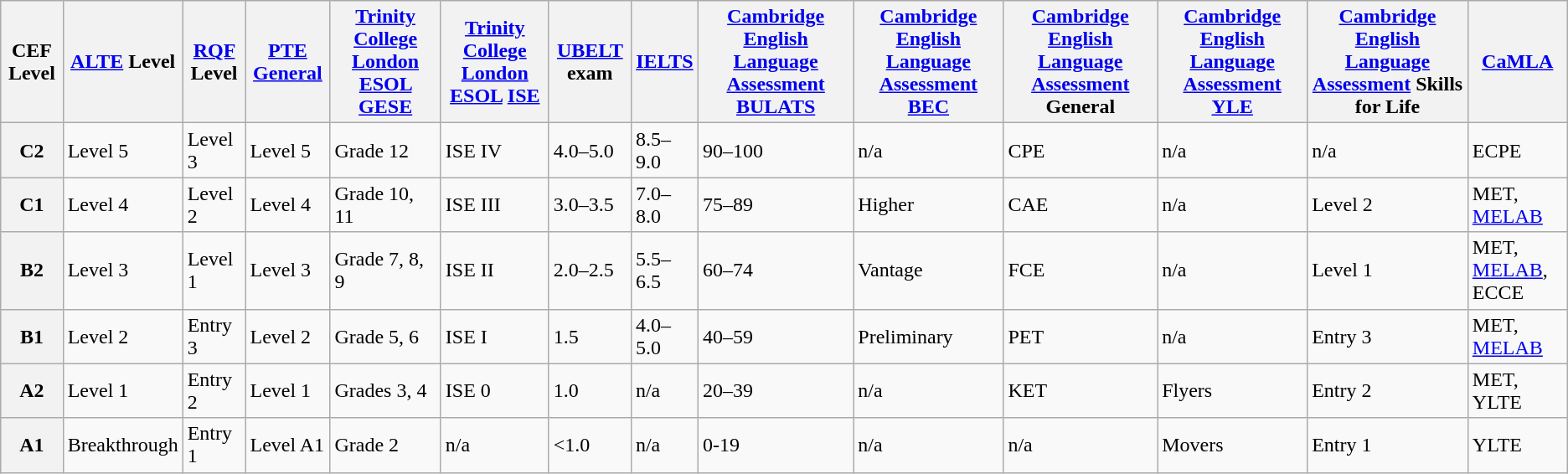<table - class="wikitable">
<tr>
<th>CEF Level</th>
<th><a href='#'>ALTE</a> Level</th>
<th><a href='#'>RQF</a> Level</th>
<th><a href='#'>PTE General</a></th>
<th><a href='#'>Trinity College London ESOL</a> <a href='#'>GESE</a></th>
<th><a href='#'>Trinity College London ESOL</a> <a href='#'>ISE</a></th>
<th><a href='#'>UBELT</a> exam</th>
<th><a href='#'>IELTS</a></th>
<th><a href='#'>Cambridge English Language Assessment</a> <a href='#'>BULATS</a></th>
<th><a href='#'>Cambridge English Language Assessment</a> <a href='#'>BEC</a></th>
<th><a href='#'>Cambridge English Language Assessment</a> General</th>
<th><a href='#'>Cambridge English Language Assessment</a> <a href='#'>YLE</a></th>
<th><a href='#'>Cambridge English Language Assessment</a> Skills for Life</th>
<th><a href='#'>CaMLA</a></th>
</tr>
<tr>
<th>C2</th>
<td>Level 5</td>
<td>Level 3</td>
<td>Level 5</td>
<td>Grade 12</td>
<td>ISE IV</td>
<td>4.0–5.0</td>
<td>8.5–9.0</td>
<td>90–100</td>
<td>n/a</td>
<td>CPE</td>
<td>n/a</td>
<td>n/a</td>
<td>ECPE</td>
</tr>
<tr>
<th>C1</th>
<td>Level 4</td>
<td>Level 2</td>
<td>Level 4</td>
<td>Grade 10, 11</td>
<td>ISE III</td>
<td>3.0–3.5</td>
<td>7.0–8.0</td>
<td>75–89</td>
<td>Higher</td>
<td>CAE</td>
<td>n/a</td>
<td>Level 2</td>
<td>MET, <a href='#'>MELAB</a></td>
</tr>
<tr>
<th>B2</th>
<td>Level 3</td>
<td>Level 1</td>
<td>Level 3</td>
<td>Grade 7, 8, 9</td>
<td>ISE II</td>
<td>2.0–2.5</td>
<td>5.5–6.5</td>
<td>60–74</td>
<td>Vantage</td>
<td>FCE</td>
<td>n/a</td>
<td>Level 1</td>
<td>MET, <a href='#'>MELAB</a>, ECCE</td>
</tr>
<tr>
<th>B1</th>
<td>Level 2</td>
<td>Entry 3</td>
<td>Level 2</td>
<td>Grade 5, 6</td>
<td>ISE I</td>
<td>1.5</td>
<td>4.0–5.0</td>
<td>40–59</td>
<td>Preliminary</td>
<td>PET</td>
<td>n/a</td>
<td>Entry 3</td>
<td>MET, <a href='#'>MELAB</a></td>
</tr>
<tr>
<th>A2</th>
<td>Level 1</td>
<td>Entry 2</td>
<td>Level 1</td>
<td>Grades 3, 4</td>
<td>ISE 0</td>
<td>1.0</td>
<td>n/a</td>
<td>20–39</td>
<td>n/a</td>
<td>KET</td>
<td>Flyers</td>
<td>Entry 2</td>
<td>MET, YLTE</td>
</tr>
<tr>
<th>A1</th>
<td>Breakthrough</td>
<td>Entry 1</td>
<td>Level A1</td>
<td>Grade 2</td>
<td>n/a</td>
<td><1.0</td>
<td>n/a</td>
<td>0-19</td>
<td>n/a</td>
<td>n/a</td>
<td>Movers</td>
<td>Entry 1</td>
<td>YLTE</td>
</tr>
</table>
